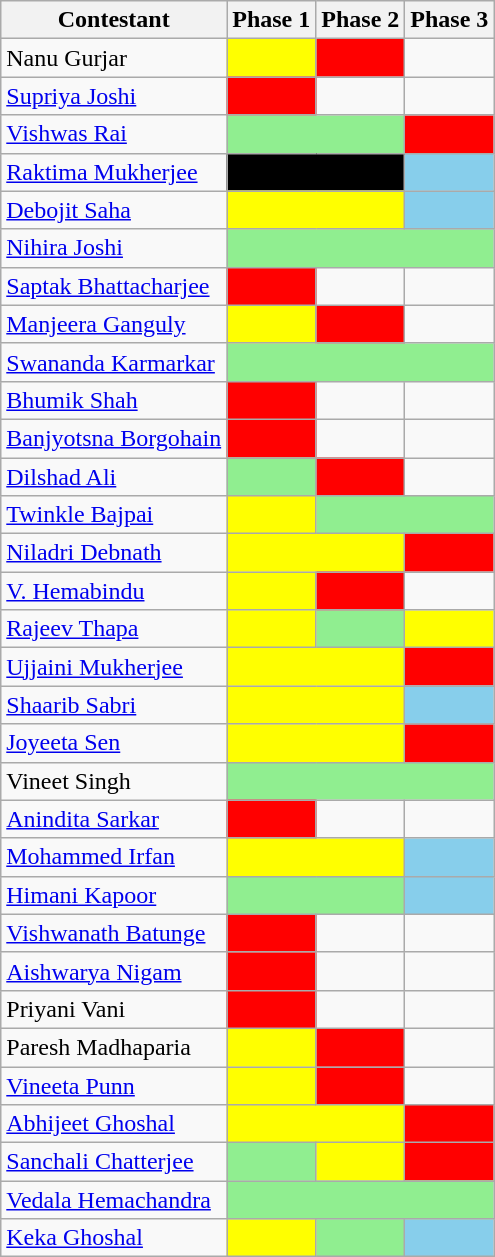<table class="wikitable">
<tr>
<th>Contestant</th>
<th>Phase 1</th>
<th>Phase 2</th>
<th>Phase 3</th>
</tr>
<tr>
<td>Nanu Gurjar</td>
<td style="background:yellow"></td>
<td style="background:red"></td>
<td></td>
</tr>
<tr>
<td><a href='#'>Supriya Joshi</a></td>
<td style="background:red"></td>
<td></td>
<td></td>
</tr>
<tr>
<td><a href='#'>Vishwas Rai</a></td>
<td colspan="2" style="background:lightgreen"></td>
<td style="background:red"></td>
</tr>
<tr>
<td><a href='#'>Raktima Mukherjee</a></td>
<td colspan="2" style="background:black"></td>
<td style="background:skyblue"></td>
</tr>
<tr>
<td><a href='#'>Debojit Saha</a></td>
<td colspan="2" style="background:yellow"></td>
<td style="background:skyblue"></td>
</tr>
<tr>
<td><a href='#'>Nihira Joshi</a></td>
<td colspan="3" style="background:lightgreen"></td>
</tr>
<tr>
<td><a href='#'>Saptak Bhattacharjee</a></td>
<td style="background:red"></td>
<td></td>
<td></td>
</tr>
<tr>
<td><a href='#'>Manjeera Ganguly</a></td>
<td style="background:yellow"></td>
<td style="background:red"></td>
<td></td>
</tr>
<tr>
<td><a href='#'>Swananda Karmarkar</a></td>
<td colspan="3" style="background:lightgreen"></td>
</tr>
<tr>
<td><a href='#'>Bhumik Shah</a></td>
<td style="background:red"></td>
<td></td>
<td></td>
</tr>
<tr>
<td><a href='#'>Banjyotsna Borgohain</a></td>
<td style="background:red"></td>
<td></td>
<td></td>
</tr>
<tr>
<td><a href='#'>Dilshad Ali</a></td>
<td style="background:lightgreen"></td>
<td style="background:red"></td>
<td></td>
</tr>
<tr>
<td><a href='#'>Twinkle Bajpai</a></td>
<td style="background:yellow"></td>
<td colspan="2" style="background:lightgreen"></td>
</tr>
<tr>
<td><a href='#'>Niladri Debnath</a></td>
<td colspan="2" style="background:yellow"></td>
<td style="background:red"></td>
</tr>
<tr>
<td><a href='#'>V. Hemabindu</a></td>
<td style="background:yellow"></td>
<td style="background:red"></td>
<td></td>
</tr>
<tr>
<td><a href='#'>Rajeev Thapa</a></td>
<td style="background:yellow"></td>
<td style="background:lightgreen"></td>
<td style="background:yellow"></td>
</tr>
<tr>
<td><a href='#'>Ujjaini Mukherjee</a></td>
<td colspan="2" style="background:yellow"></td>
<td style="background:red"></td>
</tr>
<tr>
<td><a href='#'>Shaarib Sabri</a></td>
<td colspan="2" style="background:yellow"></td>
<td style="background:skyblue"></td>
</tr>
<tr>
<td><a href='#'>Joyeeta Sen</a></td>
<td colspan="2" style="background:yellow"></td>
<td style="background:red"></td>
</tr>
<tr>
<td>Vineet Singh</td>
<td colspan="3" style="background:lightgreen"></td>
</tr>
<tr>
<td><a href='#'>Anindita Sarkar</a></td>
<td style="background:red"></td>
<td></td>
<td></td>
</tr>
<tr>
<td><a href='#'>Mohammed Irfan</a></td>
<td colspan="2" style="background:yellow"></td>
<td style="background:skyblue"></td>
</tr>
<tr>
<td><a href='#'>Himani Kapoor</a></td>
<td colspan="2" style="background:lightgreen"></td>
<td style="background:skyblue"></td>
</tr>
<tr>
<td><a href='#'>Vishwanath Batunge</a></td>
<td style="background:red"></td>
<td></td>
<td></td>
</tr>
<tr>
<td><a href='#'>Aishwarya Nigam</a></td>
<td style="background:red"></td>
<td></td>
<td></td>
</tr>
<tr>
<td>Priyani Vani</td>
<td style="background:red"></td>
<td></td>
<td></td>
</tr>
<tr>
<td>Paresh Madhaparia</td>
<td style="background:yellow"></td>
<td style="background:red"></td>
<td></td>
</tr>
<tr>
<td><a href='#'>Vineeta Punn</a></td>
<td style="background:yellow"></td>
<td style="background:red"></td>
<td></td>
</tr>
<tr>
<td><a href='#'>Abhijeet Ghoshal</a></td>
<td colspan="2" style="background:yellow"></td>
<td style="background:red"></td>
</tr>
<tr>
<td><a href='#'>Sanchali Chatterjee</a></td>
<td style="background:lightgreen"></td>
<td style="background:yellow"></td>
<td style="background:red"></td>
</tr>
<tr>
<td><a href='#'>Vedala Hemachandra</a></td>
<td colspan="3" style="background:lightgreen"></td>
</tr>
<tr>
<td><a href='#'>Keka Ghoshal</a></td>
<td style="background:yellow"></td>
<td style="background:lightgreen"></td>
<td style="background:skyblue"></td>
</tr>
</table>
